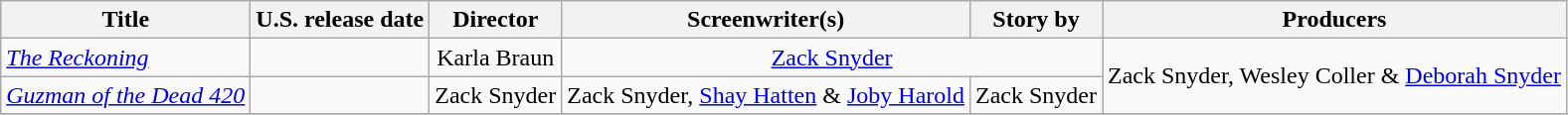<table class="wikitable plainrowheaders" style="text-align:center;">
<tr>
<th>Title</th>
<th>U.S. release date</th>
<th>Director</th>
<th>Screenwriter(s)</th>
<th>Story by</th>
<th>Producers</th>
</tr>
<tr>
<td style="text-align:left"><em><a href='#'>The Reckoning</a></em></td>
<td style="text-align:left"></td>
<td>Karla Braun</td>
<td colspan="2"><a href='#'>Zack Snyder</a></td>
<td rowspan="2">Zack Snyder, Wesley Coller & <a href='#'>Deborah Snyder</a></td>
</tr>
<tr>
<td style="text-align:left"><em><a href='#'>Guzman of the Dead 420</a></em></td>
<td style="text-align:left"></td>
<td>Zack Snyder</td>
<td>Zack Snyder, <a href='#'>Shay Hatten</a> & <a href='#'>Joby Harold</a></td>
<td>Zack Snyder</td>
</tr>
<tr>
</tr>
</table>
